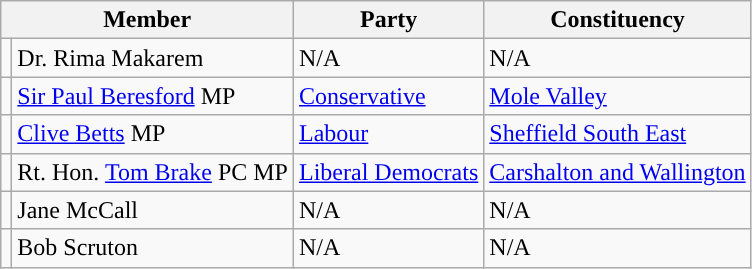<table class="wikitable">
<tr>
<th colspan="2" valign="top">Member</th>
<th valign="top">Party</th>
<th valign="top">Constituency</th>
</tr>
<tr>
<td></td>
<td>Dr. Rima Makarem</td>
<td>N/A</td>
<td>N/A</td>
</tr>
<tr>
<td style="color:inherit;background:"></td>
<td><a href='#'>Sir Paul Beresford</a> MP</td>
<td><a href='#'>Conservative</a></td>
<td><a href='#'>Mole Valley</a></td>
</tr>
<tr>
<td style="color:inherit;background:"></td>
<td><a href='#'>Clive Betts</a> MP</td>
<td><a href='#'>Labour</a></td>
<td><a href='#'>Sheffield South East</a></td>
</tr>
<tr>
<td style="color:inherit;background:"></td>
<td>Rt. Hon. <a href='#'>Tom Brake</a> PC MP</td>
<td><a href='#'>Liberal Democrats</a></td>
<td><a href='#'>Carshalton and Wallington</a></td>
</tr>
<tr>
<td></td>
<td>Jane McCall</td>
<td>N/A</td>
<td>N/A</td>
</tr>
<tr>
<td></td>
<td>Bob Scruton</td>
<td>N/A</td>
<td>N/A</td>
</tr>
</table>
